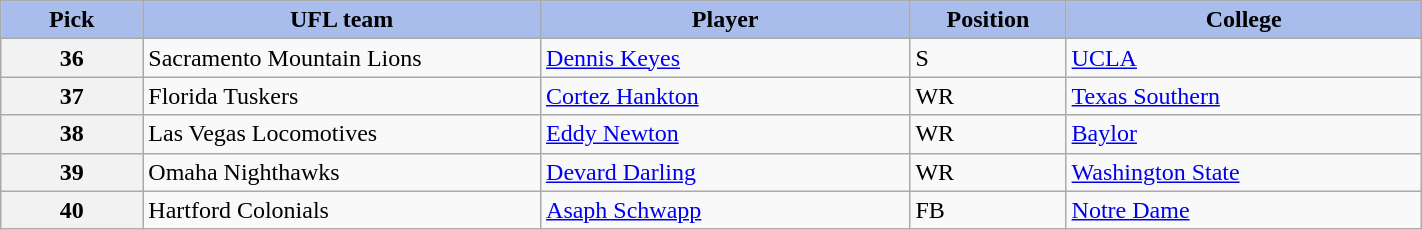<table class="wikitable" style="width:75%;">
<tr>
<th width=10% style="background:#A8BDEC">Pick</th>
<th width=28% style="background:#A8BDEC">UFL team</th>
<th width=26% style="background:#A8BDEC">Player</th>
<th width=11% style="background:#A8BDEC">Position</th>
<th width=26% style="background:#A8BDEC">College</th>
</tr>
<tr>
<th>36</th>
<td>Sacramento Mountain Lions</td>
<td><a href='#'>Dennis Keyes</a></td>
<td>S</td>
<td><a href='#'>UCLA</a></td>
</tr>
<tr>
<th>37</th>
<td>Florida Tuskers</td>
<td><a href='#'>Cortez Hankton</a></td>
<td>WR</td>
<td><a href='#'>Texas Southern</a></td>
</tr>
<tr>
<th>38</th>
<td>Las Vegas Locomotives</td>
<td><a href='#'>Eddy Newton</a></td>
<td>WR</td>
<td><a href='#'>Baylor</a></td>
</tr>
<tr>
<th>39</th>
<td>Omaha Nighthawks</td>
<td><a href='#'>Devard Darling</a></td>
<td>WR</td>
<td><a href='#'>Washington State</a></td>
</tr>
<tr>
<th>40</th>
<td>Hartford Colonials</td>
<td><a href='#'>Asaph Schwapp</a></td>
<td>FB</td>
<td><a href='#'>Notre Dame</a></td>
</tr>
</table>
